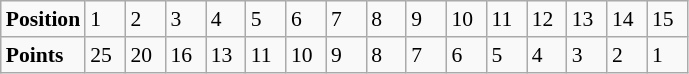<table class="wikitable" style="font-size: 90%;">
<tr>
<td><strong>Position</strong></td>
<td width=20>1</td>
<td width=20>2</td>
<td width=20>3</td>
<td width=20>4</td>
<td width=20>5</td>
<td width=20>6</td>
<td width=20>7</td>
<td width=20>8</td>
<td width=20>9</td>
<td width=20>10</td>
<td width=20>11</td>
<td width=20>12</td>
<td width=20>13</td>
<td width=20>14</td>
<td width=20>15</td>
</tr>
<tr>
<td><strong>Points</strong></td>
<td>25</td>
<td>20</td>
<td>16</td>
<td>13</td>
<td>11</td>
<td>10</td>
<td>9</td>
<td>8</td>
<td>7</td>
<td>6</td>
<td>5</td>
<td>4</td>
<td>3</td>
<td>2</td>
<td>1</td>
</tr>
</table>
